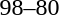<table style="text-align:center">
<tr>
<th width=200></th>
<th width=100></th>
<th width=200></th>
<th></th>
</tr>
<tr>
<td align=right><strong></strong></td>
<td>98–80</td>
<td align=left></td>
</tr>
</table>
